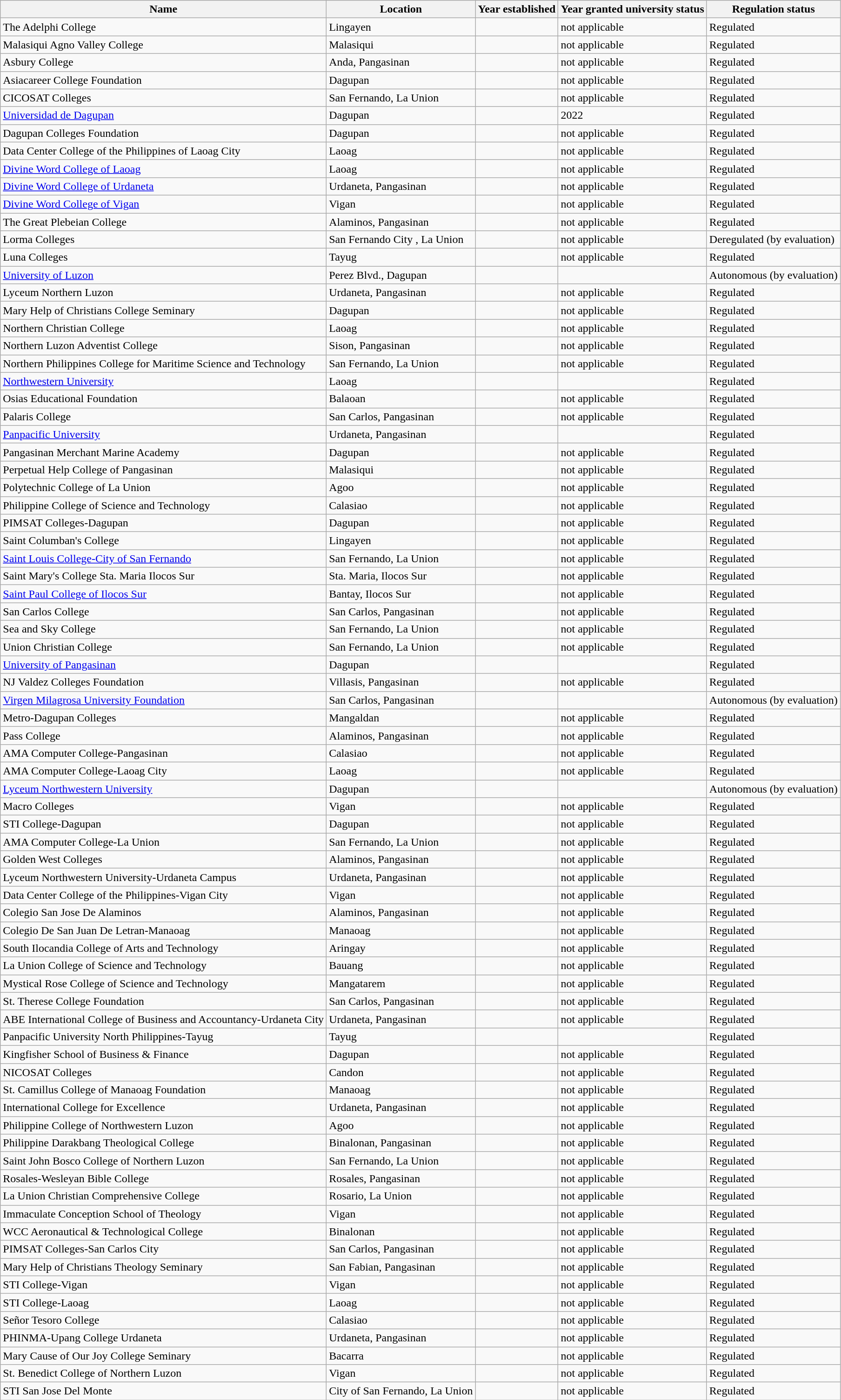<table class="wikitable sortable static-row-numbers">
<tr>
<th>Name</th>
<th class="unsortable">Location</th>
<th>Year established</th>
<th style="vertical-align:middle;">Year granted university status</th>
<th style="vertical-align:middle;">Regulation status</th>
</tr>
<tr>
<td>The Adelphi College</td>
<td>Lingayen</td>
<td></td>
<td style="vertical-align:middle;">not applicable</td>
<td style="vertical-align:middle;">Regulated</td>
</tr>
<tr>
<td>Malasiqui Agno Valley College</td>
<td>Malasiqui</td>
<td></td>
<td style="vertical-align:middle;">not applicable</td>
<td style="vertical-align:middle;">Regulated</td>
</tr>
<tr>
<td>Asbury College</td>
<td>Anda, Pangasinan</td>
<td></td>
<td style="vertical-align:middle;">not applicable</td>
<td style="vertical-align:middle;">Regulated</td>
</tr>
<tr>
<td>Asiacareer College Foundation</td>
<td>Dagupan</td>
<td></td>
<td style="vertical-align:middle;">not applicable</td>
<td style="vertical-align:middle;">Regulated</td>
</tr>
<tr>
<td>CICOSAT Colleges</td>
<td>San Fernando, La Union</td>
<td></td>
<td style="vertical-align:middle;">not applicable</td>
<td style="vertical-align:middle;">Regulated</td>
</tr>
<tr>
<td><a href='#'>Universidad de Dagupan</a></td>
<td>Dagupan</td>
<td></td>
<td style="vertical-align:middle;">2022</td>
<td style="vertical-align:middle;">Regulated</td>
</tr>
<tr>
<td>Dagupan Colleges Foundation</td>
<td>Dagupan</td>
<td></td>
<td style="vertical-align:middle;">not applicable</td>
<td style="vertical-align:middle;">Regulated</td>
</tr>
<tr>
<td>Data Center College of the Philippines of Laoag City</td>
<td>Laoag</td>
<td></td>
<td style="vertical-align:middle;">not applicable</td>
<td style="vertical-align:middle;">Regulated</td>
</tr>
<tr>
<td><a href='#'>Divine Word College of Laoag</a></td>
<td>Laoag</td>
<td></td>
<td style="vertical-align:middle;">not applicable</td>
<td style="vertical-align:middle;">Regulated</td>
</tr>
<tr>
<td><a href='#'>Divine Word College of Urdaneta</a></td>
<td>Urdaneta, Pangasinan</td>
<td></td>
<td style="vertical-align:middle;">not applicable</td>
<td style="vertical-align:middle;">Regulated</td>
</tr>
<tr>
<td><a href='#'>Divine Word College of Vigan</a></td>
<td>Vigan</td>
<td></td>
<td style="vertical-align:middle;">not applicable</td>
<td style="vertical-align:middle;">Regulated</td>
</tr>
<tr>
<td>The Great Plebeian College</td>
<td>Alaminos, Pangasinan</td>
<td></td>
<td style="vertical-align:middle;">not applicable</td>
<td style="vertical-align:middle;">Regulated</td>
</tr>
<tr>
<td>Lorma Colleges</td>
<td>San Fernando City , La Union</td>
<td></td>
<td style="vertical-align:middle;">not applicable</td>
<td style="vertical-align:middle;">Deregulated (by evaluation)</td>
</tr>
<tr>
<td>Luna Colleges</td>
<td>Tayug</td>
<td></td>
<td style="vertical-align:middle;">not applicable</td>
<td style="vertical-align:middle;">Regulated</td>
</tr>
<tr>
<td><a href='#'>University of Luzon</a></td>
<td>Perez Blvd., Dagupan</td>
<td></td>
<td></td>
<td style="vertical-align:middle;">Autonomous (by evaluation)</td>
</tr>
<tr>
<td>Lyceum Northern Luzon</td>
<td>Urdaneta, Pangasinan</td>
<td></td>
<td style="vertical-align:middle;">not applicable</td>
<td style="vertical-align:middle;">Regulated</td>
</tr>
<tr>
<td>Mary Help of Christians College Seminary</td>
<td>Dagupan</td>
<td></td>
<td style="vertical-align:middle;">not applicable</td>
<td style="vertical-align:middle;">Regulated</td>
</tr>
<tr>
<td>Northern Christian College</td>
<td>Laoag</td>
<td></td>
<td style="vertical-align:middle;">not applicable</td>
<td style="vertical-align:middle;">Regulated</td>
</tr>
<tr>
<td>Northern Luzon Adventist College</td>
<td>Sison, Pangasinan</td>
<td></td>
<td style="vertical-align:middle;">not applicable</td>
<td style="vertical-align:middle;">Regulated</td>
</tr>
<tr>
<td>Northern Philippines College for Maritime Science and Technology</td>
<td>San Fernando, La Union</td>
<td></td>
<td style="vertical-align:middle;">not applicable</td>
<td style="vertical-align:middle;">Regulated</td>
</tr>
<tr>
<td><a href='#'>Northwestern University</a></td>
<td>Laoag</td>
<td></td>
<td></td>
<td style="vertical-align:middle;">Regulated</td>
</tr>
<tr>
<td>Osias Educational Foundation</td>
<td>Balaoan</td>
<td></td>
<td style="vertical-align:middle;">not applicable</td>
<td style="vertical-align:middle;">Regulated</td>
</tr>
<tr>
<td>Palaris College</td>
<td>San Carlos, Pangasinan</td>
<td></td>
<td style="vertical-align:middle;">not applicable</td>
<td style="vertical-align:middle;">Regulated</td>
</tr>
<tr>
<td><a href='#'>Panpacific University</a></td>
<td>Urdaneta, Pangasinan</td>
<td></td>
<td></td>
<td style="vertical-align:middle;">Regulated</td>
</tr>
<tr>
<td>Pangasinan Merchant Marine Academy</td>
<td>Dagupan</td>
<td></td>
<td style="vertical-align:middle;">not applicable</td>
<td style="vertical-align:middle;">Regulated</td>
</tr>
<tr>
<td>Perpetual Help College of Pangasinan</td>
<td>Malasiqui</td>
<td></td>
<td style="vertical-align:middle;">not applicable</td>
<td style="vertical-align:middle;">Regulated</td>
</tr>
<tr>
<td>Polytechnic College of La Union</td>
<td>Agoo</td>
<td></td>
<td style="vertical-align:middle;">not applicable</td>
<td style="vertical-align:middle;">Regulated</td>
</tr>
<tr>
<td>Philippine College of Science and Technology</td>
<td>Calasiao</td>
<td></td>
<td style="vertical-align:middle;">not applicable</td>
<td style="vertical-align:middle;">Regulated</td>
</tr>
<tr>
<td>PIMSAT Colleges-Dagupan</td>
<td>Dagupan</td>
<td></td>
<td style="vertical-align:middle;">not applicable</td>
<td style="vertical-align:middle;">Regulated</td>
</tr>
<tr>
<td>Saint Columban's College</td>
<td>Lingayen</td>
<td></td>
<td style="vertical-align:middle;">not applicable</td>
<td style="vertical-align:middle;">Regulated</td>
</tr>
<tr>
<td><a href='#'>Saint Louis College-City of San Fernando</a></td>
<td>San Fernando, La Union</td>
<td></td>
<td style="vertical-align:middle;">not applicable</td>
<td style="vertical-align:middle;">Regulated</td>
</tr>
<tr>
<td>Saint Mary's College Sta. Maria Ilocos Sur</td>
<td>Sta. Maria, Ilocos Sur</td>
<td></td>
<td style="vertical-align:middle;">not applicable</td>
<td style="vertical-align:middle;">Regulated</td>
</tr>
<tr>
<td><a href='#'>Saint Paul College of Ilocos Sur</a></td>
<td>Bantay, Ilocos Sur</td>
<td></td>
<td style="vertical-align:middle;">not applicable</td>
<td style="vertical-align:middle;">Regulated</td>
</tr>
<tr>
<td>San Carlos College</td>
<td>San Carlos, Pangasinan</td>
<td></td>
<td style="vertical-align:middle;">not applicable</td>
<td style="vertical-align:middle;">Regulated</td>
</tr>
<tr>
<td>Sea and Sky College</td>
<td>San Fernando, La Union</td>
<td></td>
<td style="vertical-align:middle;">not applicable</td>
<td style="vertical-align:middle;">Regulated</td>
</tr>
<tr>
<td>Union Christian College</td>
<td>San Fernando, La Union</td>
<td></td>
<td style="vertical-align:middle;">not applicable</td>
<td style="vertical-align:middle;">Regulated</td>
</tr>
<tr>
<td><a href='#'>University of Pangasinan</a></td>
<td>Dagupan</td>
<td></td>
<td></td>
<td style="vertical-align:middle;">Regulated</td>
</tr>
<tr>
<td>NJ Valdez Colleges Foundation</td>
<td>Villasis, Pangasinan</td>
<td></td>
<td style="vertical-align:middle;">not applicable</td>
<td style="vertical-align:middle;">Regulated</td>
</tr>
<tr>
<td><a href='#'>Virgen Milagrosa University Foundation</a></td>
<td>San Carlos, Pangasinan</td>
<td></td>
<td></td>
<td style="vertical-align:middle;">Autonomous (by evaluation)</td>
</tr>
<tr>
<td>Metro-Dagupan Colleges</td>
<td>Mangaldan</td>
<td></td>
<td style="vertical-align:middle;">not applicable</td>
<td style="vertical-align:middle;">Regulated</td>
</tr>
<tr>
<td>Pass College</td>
<td>Alaminos, Pangasinan</td>
<td></td>
<td style="vertical-align:middle;">not applicable</td>
<td style="vertical-align:middle;">Regulated</td>
</tr>
<tr>
<td>AMA Computer College-Pangasinan</td>
<td>Calasiao</td>
<td></td>
<td style="vertical-align:middle;">not applicable</td>
<td style="vertical-align:middle;">Regulated</td>
</tr>
<tr>
<td>AMA Computer College-Laoag City</td>
<td>Laoag</td>
<td></td>
<td style="vertical-align:middle;">not applicable</td>
<td style="vertical-align:middle;">Regulated</td>
</tr>
<tr>
<td><a href='#'>Lyceum Northwestern University</a></td>
<td>Dagupan</td>
<td></td>
<td></td>
<td style="vertical-align:middle;">Autonomous (by evaluation)</td>
</tr>
<tr>
<td>Macro Colleges</td>
<td>Vigan</td>
<td></td>
<td style="vertical-align:middle;">not applicable</td>
<td style="vertical-align:middle;">Regulated</td>
</tr>
<tr>
<td>STI College-Dagupan</td>
<td>Dagupan</td>
<td></td>
<td style="vertical-align:middle;">not applicable</td>
<td style="vertical-align:middle;">Regulated</td>
</tr>
<tr>
<td>AMA Computer College-La Union</td>
<td>San Fernando, La Union</td>
<td></td>
<td style="vertical-align:middle;">not applicable</td>
<td style="vertical-align:middle;">Regulated</td>
</tr>
<tr>
<td>Golden West Colleges</td>
<td>Alaminos, Pangasinan</td>
<td></td>
<td style="vertical-align:middle;">not applicable</td>
<td style="vertical-align:middle;">Regulated</td>
</tr>
<tr>
<td>Lyceum Northwestern University-Urdaneta Campus</td>
<td>Urdaneta, Pangasinan</td>
<td></td>
<td style="vertical-align:middle;">not applicable</td>
<td style="vertical-align:middle;">Regulated</td>
</tr>
<tr>
<td>Data Center College of the Philippines-Vigan City</td>
<td>Vigan</td>
<td></td>
<td style="vertical-align:middle;">not applicable</td>
<td style="vertical-align:middle;">Regulated</td>
</tr>
<tr>
<td>Colegio San Jose De Alaminos</td>
<td>Alaminos, Pangasinan</td>
<td></td>
<td style="vertical-align:middle;">not applicable</td>
<td style="vertical-align:middle;">Regulated</td>
</tr>
<tr>
<td>Colegio De San Juan De Letran-Manaoag</td>
<td>Manaoag</td>
<td></td>
<td style="vertical-align:middle;">not applicable</td>
<td style="vertical-align:middle;">Regulated</td>
</tr>
<tr>
<td>South Ilocandia College of Arts and Technology</td>
<td>Aringay</td>
<td></td>
<td style="vertical-align:middle;">not applicable</td>
<td style="vertical-align:middle;">Regulated</td>
</tr>
<tr>
<td>La Union College of Science and Technology</td>
<td>Bauang</td>
<td></td>
<td style="vertical-align:middle;">not applicable</td>
<td style="vertical-align:middle;">Regulated</td>
</tr>
<tr>
<td>Mystical Rose College of Science and Technology</td>
<td>Mangatarem</td>
<td></td>
<td style="vertical-align:middle;">not applicable</td>
<td style="vertical-align:middle;">Regulated</td>
</tr>
<tr>
<td>St. Therese College Foundation</td>
<td>San Carlos, Pangasinan</td>
<td></td>
<td style="vertical-align:middle;">not applicable</td>
<td style="vertical-align:middle;">Regulated</td>
</tr>
<tr>
<td>ABE International College of Business and Accountancy-Urdaneta City</td>
<td>Urdaneta, Pangasinan</td>
<td></td>
<td style="vertical-align:middle;">not applicable</td>
<td style="vertical-align:middle;">Regulated</td>
</tr>
<tr>
<td>Panpacific University North Philippines-Tayug</td>
<td>Tayug</td>
<td></td>
<td></td>
<td style="vertical-align:middle;">Regulated</td>
</tr>
<tr>
<td>Kingfisher School of Business & Finance</td>
<td>Dagupan</td>
<td></td>
<td style="vertical-align:middle;">not applicable</td>
<td style="vertical-align:middle;">Regulated</td>
</tr>
<tr>
<td>NICOSAT Colleges</td>
<td>Candon</td>
<td></td>
<td style="vertical-align:middle;">not applicable</td>
<td style="vertical-align:middle;">Regulated</td>
</tr>
<tr>
<td>St. Camillus College of Manaoag Foundation</td>
<td>Manaoag</td>
<td></td>
<td style="vertical-align:middle;">not applicable</td>
<td style="vertical-align:middle;">Regulated</td>
</tr>
<tr>
<td>International College for Excellence</td>
<td>Urdaneta, Pangasinan</td>
<td></td>
<td style="vertical-align:middle;">not applicable</td>
<td style="vertical-align:middle;">Regulated</td>
</tr>
<tr>
<td>Philippine College of Northwestern Luzon</td>
<td>Agoo</td>
<td></td>
<td style="vertical-align:middle;">not applicable</td>
<td style="vertical-align:middle;">Regulated</td>
</tr>
<tr>
<td>Philippine Darakbang Theological College</td>
<td>Binalonan, Pangasinan</td>
<td></td>
<td style="vertical-align:middle;">not applicable</td>
<td style="vertical-align:middle;">Regulated</td>
</tr>
<tr>
<td>Saint John Bosco College of Northern Luzon</td>
<td>San Fernando, La Union</td>
<td></td>
<td style="vertical-align:middle;">not applicable</td>
<td style="vertical-align:middle;">Regulated</td>
</tr>
<tr>
<td>Rosales-Wesleyan Bible College</td>
<td>Rosales, Pangasinan</td>
<td></td>
<td style="vertical-align:middle;">not applicable</td>
<td style="vertical-align:middle;">Regulated</td>
</tr>
<tr>
<td>La Union Christian Comprehensive College</td>
<td>Rosario, La Union</td>
<td></td>
<td style="vertical-align:middle;">not applicable</td>
<td style="vertical-align:middle;">Regulated</td>
</tr>
<tr>
<td>Immaculate Conception School of Theology</td>
<td>Vigan</td>
<td></td>
<td style="vertical-align:middle;">not applicable</td>
<td style="vertical-align:middle;">Regulated</td>
</tr>
<tr>
<td>WCC Aeronautical & Technological College</td>
<td>Binalonan</td>
<td></td>
<td style="vertical-align:middle;">not applicable</td>
<td style="vertical-align:middle;">Regulated</td>
</tr>
<tr>
<td>PIMSAT Colleges-San Carlos City</td>
<td>San Carlos, Pangasinan</td>
<td></td>
<td style="vertical-align:middle;">not applicable</td>
<td style="vertical-align:middle;">Regulated</td>
</tr>
<tr>
<td>Mary Help of Christians Theology Seminary</td>
<td>San Fabian, Pangasinan</td>
<td></td>
<td style="vertical-align:middle;">not applicable</td>
<td style="vertical-align:middle;">Regulated</td>
</tr>
<tr>
<td>STI College-Vigan</td>
<td>Vigan</td>
<td></td>
<td style="vertical-align:middle;">not applicable</td>
<td style="vertical-align:middle;">Regulated</td>
</tr>
<tr>
<td>STI College-Laoag</td>
<td>Laoag</td>
<td></td>
<td style="vertical-align:middle;">not applicable</td>
<td style="vertical-align:middle;">Regulated</td>
</tr>
<tr>
<td>Señor Tesoro College</td>
<td>Calasiao</td>
<td></td>
<td style="vertical-align:middle;">not applicable</td>
<td style="vertical-align:middle;">Regulated</td>
</tr>
<tr>
<td>PHINMA-Upang College Urdaneta</td>
<td>Urdaneta, Pangasinan</td>
<td></td>
<td style="vertical-align:middle;">not applicable</td>
<td style="vertical-align:middle;">Regulated</td>
</tr>
<tr>
<td>Mary Cause of Our Joy College Seminary</td>
<td>Bacarra</td>
<td></td>
<td style="vertical-align:middle;">not applicable</td>
<td style="vertical-align:middle;">Regulated</td>
</tr>
<tr>
<td>St. Benedict College of Northern Luzon</td>
<td>Vigan</td>
<td></td>
<td style="vertical-align:middle;">not applicable</td>
<td style="vertical-align:middle;">Regulated</td>
</tr>
<tr>
<td>STI San Jose Del Monte</td>
<td>City of San Fernando, La Union</td>
<td></td>
<td style="vertical-align:middle;">not applicable</td>
<td style="vertical-align:middle;">Regulated</td>
</tr>
</table>
